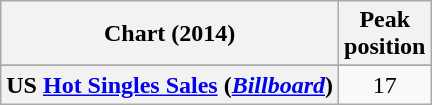<table class="wikitable sortable sortable plainrowheaders" style="text-align:center">
<tr>
<th scope="col">Chart (2014)</th>
<th scope="col">Peak<br>position</th>
</tr>
<tr>
</tr>
<tr>
</tr>
<tr>
<th scope="row">US <a href='#'>Hot Singles Sales</a> (<em><a href='#'>Billboard</a></em>)</th>
<td>17</td>
</tr>
</table>
